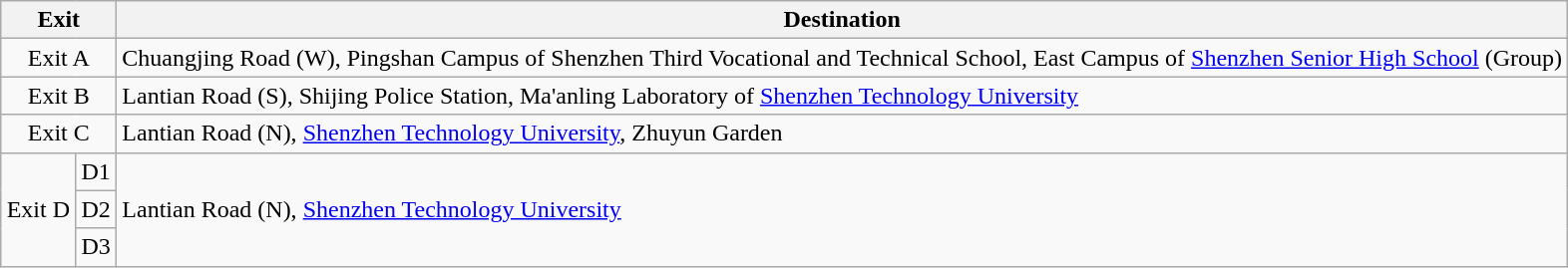<table class="wikitable">
<tr>
<th style="width:70px" colspan=2>Exit</th>
<th>Destination</th>
</tr>
<tr>
<td align=center colspan=2>Exit A</td>
<td>Chuangjing Road (W), Pingshan Campus of Shenzhen Third Vocational and Technical School, East Campus of <a href='#'>Shenzhen Senior High School</a> (Group)</td>
</tr>
<tr>
<td align=center colspan=2>Exit B</td>
<td>Lantian Road (S), Shijing Police Station, Ma'anling Laboratory of <a href='#'>Shenzhen Technology University</a></td>
</tr>
<tr>
<td align=center colspan=2>Exit C</td>
<td>Lantian Road (N), <a href='#'>Shenzhen Technology University</a>, Zhuyun Garden</td>
</tr>
<tr>
<td align=center rowspan=3>Exit D</td>
<td>D1</td>
<td rowspan=3>Lantian Road (N), <a href='#'>Shenzhen Technology University</a></td>
</tr>
<tr>
<td>D2</td>
</tr>
<tr>
<td>D3</td>
</tr>
</table>
